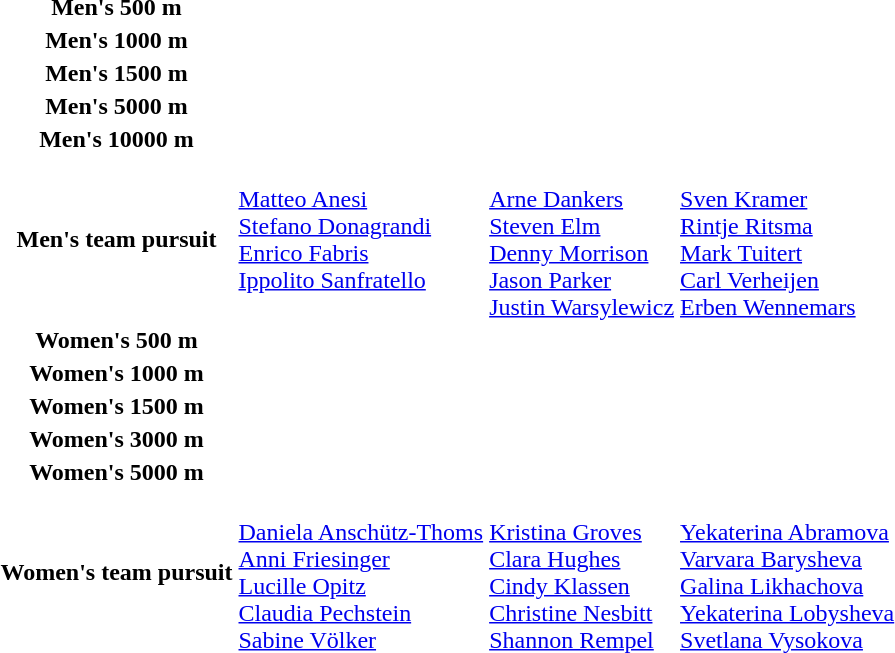<table>
<tr>
<th scope="row">Men's 500 m<br></th>
<td></td>
<td></td>
<td></td>
</tr>
<tr>
<th scope="row">Men's 1000 m<br></th>
<td></td>
<td></td>
<td></td>
</tr>
<tr>
<th scope="row">Men's 1500 m<br></th>
<td></td>
<td></td>
<td></td>
</tr>
<tr>
<th scope="row">Men's 5000 m<br></th>
<td></td>
<td></td>
<td></td>
</tr>
<tr>
<th scope="row">Men's 10000 m<br></th>
<td></td>
<td></td>
<td></td>
</tr>
<tr>
<th scope="row">Men's team pursuit<br></th>
<td valign=top><br><a href='#'>Matteo Anesi</a> <br><a href='#'>Stefano Donagrandi</a><br><a href='#'>Enrico Fabris</a><br><a href='#'>Ippolito Sanfratello</a></td>
<td><br><a href='#'>Arne Dankers</a><br><a href='#'>Steven Elm</a><br><a href='#'>Denny Morrison</a><br><a href='#'>Jason Parker</a><br><a href='#'>Justin Warsylewicz</a></td>
<td><br><a href='#'>Sven Kramer</a><br><a href='#'>Rintje Ritsma</a><br><a href='#'>Mark Tuitert</a><br><a href='#'>Carl Verheijen</a><br><a href='#'>Erben Wennemars</a></td>
</tr>
<tr>
<th scope="row">Women's 500 m<br></th>
<td></td>
<td></td>
<td></td>
</tr>
<tr>
<th scope="row">Women's 1000 m<br></th>
<td></td>
<td></td>
<td></td>
</tr>
<tr>
<th scope="row">Women's 1500 m<br></th>
<td></td>
<td></td>
<td></td>
</tr>
<tr>
<th scope="row">Women's 3000 m<br></th>
<td></td>
<td></td>
<td></td>
</tr>
<tr>
<th scope="row">Women's 5000 m<br></th>
<td></td>
<td></td>
<td></td>
</tr>
<tr>
<th scope="row">Women's team pursuit<br></th>
<td><br><a href='#'>Daniela Anschütz-Thoms</a><br><a href='#'>Anni Friesinger</a><br><a href='#'>Lucille Opitz</a><br><a href='#'>Claudia Pechstein</a><br><a href='#'>Sabine Völker</a></td>
<td><br><a href='#'>Kristina Groves</a><br><a href='#'>Clara Hughes</a><br><a href='#'>Cindy Klassen</a><br><a href='#'>Christine Nesbitt</a><br><a href='#'>Shannon Rempel</a></td>
<td><br><a href='#'>Yekaterina Abramova</a><br><a href='#'>Varvara Barysheva</a><br><a href='#'>Galina Likhachova</a><br><a href='#'>Yekaterina Lobysheva</a><br><a href='#'>Svetlana Vysokova</a></td>
</tr>
</table>
